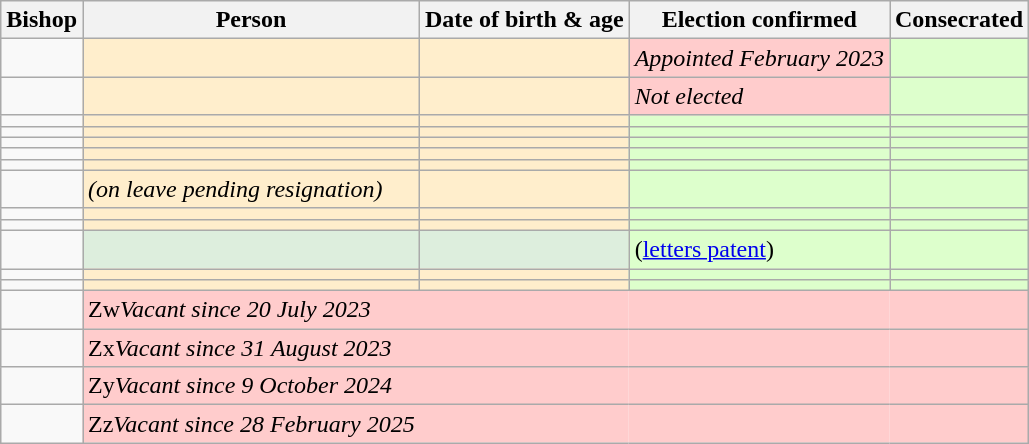<table class="wikitable sortable">
<tr>
<th>Bishop</th>
<th>Person</th>
<th>Date of birth & age</th>
<th>Election confirmed</th>
<th>Consecrated</th>
</tr>
<tr>
<td></td>
<td style="background: #FFEECC;"></td>
<td style="background: #FFEECC;"></td>
<td style="background: #FFCCCC;"><span></span><em>Appointed February 2023</em></td>
<td style="background: #DDFFCC;"></td>
</tr>
<tr>
<td></td>
<td style="background: #FFEECC;"></td>
<td style="background: #FFEECC;"></td>
<td style="background: #FFCCCC;"><span></span><em>Not elected</em></td>
<td style="background: #DDFFCC;"></td>
</tr>
<tr>
<td></td>
<td style="background: #FFEECC;"></td>
<td style="background: #FFEECC;"></td>
<td style="background: #DDFFCC;"></td>
<td style="background: #DDFFCC;"></td>
</tr>
<tr>
<td></td>
<td style="background: #FFEECC;"></td>
<td style="background: #FFEECC;"></td>
<td style="background: #DDFFCC;"></td>
<td style="background: #DDFFCC;"></td>
</tr>
<tr>
<td></td>
<td style="background: #FFEECC;"></td>
<td style="background: #FFEECC;"></td>
<td style="background: #DDFFCC;"></td>
<td style="background: #DDFFCC;"></td>
</tr>
<tr>
<td></td>
<td style="background: #FFEECC;"></td>
<td style="background: #FFEECC;"></td>
<td style="background: #DDFFCC;"></td>
<td style="background: #DDFFCC;"></td>
</tr>
<tr>
<td></td>
<td style="background: #FFEECC;"></td>
<td style="background: #FFEECC;"></td>
<td style="background: #DDFFCC;"></td>
<td style="background: #DDFFCC;"></td>
</tr>
<tr>
<td></td>
<td style="background: #FFEECC;"> <em>(on leave pending resignation)</em></td>
<td style="background: #FFEECC;"></td>
<td style="background: #DDFFCC;"></td>
<td style="background: #DDFFCC;"></td>
</tr>
<tr>
<td></td>
<td style="background: #FFEECC;"></td>
<td style="background: #FFEECC;"></td>
<td style="background: #DDFFCC;"></td>
<td style="background: #DDFFCC;"></td>
</tr>
<tr>
<td></td>
<td style="background: #FFEECC;"></td>
<td style="background: #FFEECC;"></td>
<td style="background: #DDFFCC;"></td>
<td style="background: #DDFFCC;"></td>
</tr>
<tr>
<td></td>
<td style="background: #DDEEDD;"></td>
<td style="background: #DDEEDD;"></td>
<td style="background: #DDFFCC;"> (<a href='#'>letters&nbsp;patent</a>)</td>
<td style="background: #DDFFCC;"></td>
</tr>
<tr>
<td></td>
<td style="background: #FFEECC;"></td>
<td style="background: #FFEECC;"></td>
<td style="background: #DDFFCC;"></td>
<td style="background: #DDFFCC;"></td>
</tr>
<tr>
<td></td>
<td style="background: #FFEECC;"></td>
<td style="background: #FFEECC;"></td>
<td style="background: #DDFFCC;"></td>
<td style="background: #DDFFCC;"></td>
</tr>
<tr>
<td></td>
<td style="background: #FFCCCC;"><span>Zw</span><em>Vacant since 20 July 2023</em></td>
<td style="background: #FFCCCC; border-left: 2px solid white; border-left-style: hidden;"><span></span></td>
<td style="background: #FFCCCC; border-left: 2px solid white; border-left-style: hidden;"><span></span></td>
<td style="background: #FFCCCC; border-left: 2px solid white; border-left-style: hidden;"><span></span></td>
</tr>
<tr>
<td></td>
<td style="background: #FFCCCC;"><span>Zx</span><em>Vacant since 31 August 2023</em></td>
<td style="background: #FFCCCC; border-left: 2px solid white; border-left-style: hidden;"><span></span></td>
<td style="background: #FFCCCC; border-left: 2px solid white; border-left-style: hidden;"><span></span></td>
<td style="background: #FFCCCC; border-left: 2px solid white; border-left-style: hidden;"><span></span></td>
</tr>
<tr>
<td></td>
<td style="background: #FFCCCC;"><span>Zy</span><em>Vacant since 9 October 2024</em></td>
<td style="background: #FFCCCC; border-left: 2px solid white; border-left-style: hidden;"><span></span></td>
<td style="background: #FFCCCC; border-left: 2px solid white; border-left-style: hidden;"><span></span></td>
<td style="background: #FFCCCC; border-left: 2px solid white; border-left-style: hidden;"><span></span></td>
</tr>
<tr>
<td></td>
<td style="background: #FFCCCC;"><span>Zz</span><em>Vacant since 28 February 2025</em></td>
<td style="background: #FFCCCC; border-left: 2px solid white; border-left-style: hidden;"><span></span></td>
<td style="background: #FFCCCC; border-left: 2px solid white; border-left-style: hidden;"><span></span></td>
<td style="background: #FFCCCC; border-left: 2px solid white; border-left-style: hidden;"><span></span></td>
</tr>
</table>
